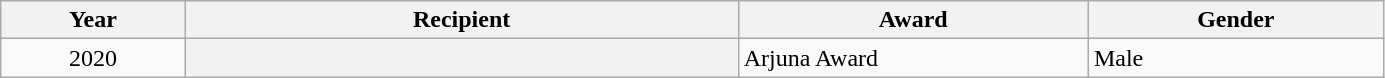<table class="wikitable plainrowheaders sortable" style="width:73%">
<tr>
<th scope="col" style="width:10%">Year</th>
<th scope="col" style="width:30%">Recipient</th>
<th scope="col" style="width:19%">Award</th>
<th scope="col" style="width:16%">Gender</th>
</tr>
<tr>
<td style="text-align:center;">2020</td>
<th scope="row"></th>
<td>Arjuna Award</td>
<td>Male</td>
</tr>
</table>
